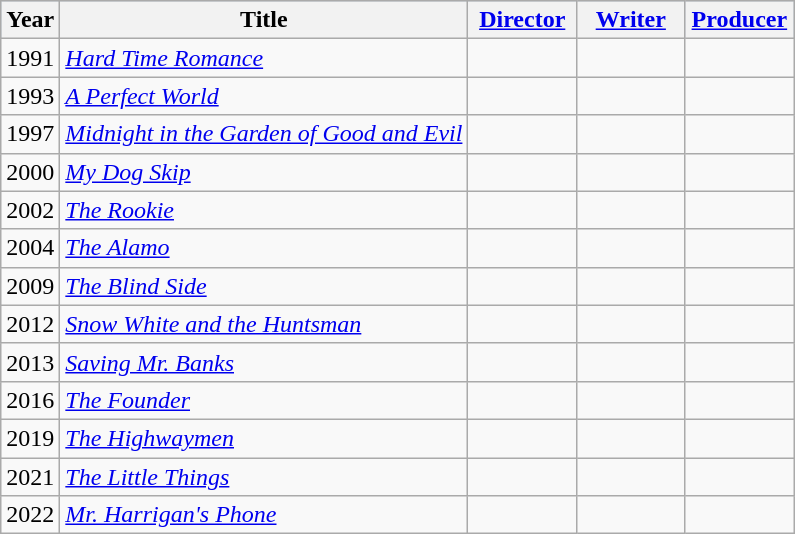<table class="wikitable">
<tr style="background:#b0c4de; text-align:center;">
<th>Year</th>
<th>Title</th>
<th width="65"><a href='#'>Director</a></th>
<th width="65"><a href='#'>Writer</a></th>
<th width="65"><a href='#'>Producer</a></th>
</tr>
<tr>
<td style="text-align:center;">1991</td>
<td><em><a href='#'>Hard Time Romance</a></em></td>
<td></td>
<td></td>
<td></td>
</tr>
<tr>
<td style="text-align:center;">1993</td>
<td><em><a href='#'>A Perfect World</a></em></td>
<td></td>
<td></td>
<td></td>
</tr>
<tr>
<td style="text-align:center;">1997</td>
<td><em><a href='#'>Midnight in the Garden of Good and Evil</a></em></td>
<td></td>
<td></td>
<td></td>
</tr>
<tr>
<td style="text-align:center;">2000</td>
<td><em><a href='#'>My Dog Skip</a></em></td>
<td></td>
<td></td>
<td></td>
</tr>
<tr>
<td style="text-align:center;">2002</td>
<td><em><a href='#'>The Rookie</a></em></td>
<td></td>
<td></td>
<td></td>
</tr>
<tr>
<td style="text-align:center;">2004</td>
<td><em><a href='#'>The Alamo</a></em></td>
<td></td>
<td></td>
<td></td>
</tr>
<tr>
<td style="text-align:center;">2009</td>
<td><em><a href='#'>The Blind Side</a></em></td>
<td></td>
<td></td>
<td></td>
</tr>
<tr>
<td style="text-align:center;">2012</td>
<td><em><a href='#'>Snow White and the Huntsman</a></em></td>
<td></td>
<td></td>
<td></td>
</tr>
<tr>
<td style="text-align:center;">2013</td>
<td><em><a href='#'>Saving Mr. Banks</a></em></td>
<td></td>
<td></td>
<td></td>
</tr>
<tr>
<td style="text-align:center;">2016</td>
<td><em><a href='#'>The Founder</a></em></td>
<td></td>
<td></td>
<td></td>
</tr>
<tr>
<td style="text-align:center;">2019</td>
<td><em><a href='#'>The Highwaymen</a></em></td>
<td></td>
<td></td>
<td></td>
</tr>
<tr>
<td style="text-align:center;">2021</td>
<td><em><a href='#'>The Little Things</a></em></td>
<td></td>
<td></td>
<td></td>
</tr>
<tr>
<td style="text-align:center;">2022</td>
<td><em><a href='#'>Mr. Harrigan's Phone</a></em></td>
<td></td>
<td></td>
<td></td>
</tr>
</table>
